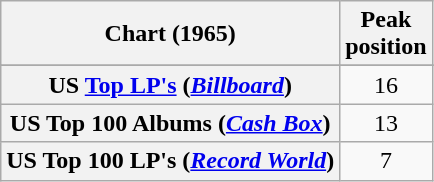<table class="wikitable sortable plainrowheaders" style="text-align:center">
<tr>
<th scope="col">Chart (1965)</th>
<th scope="col">Peak<br>position</th>
</tr>
<tr>
</tr>
<tr>
<th scope="row">US <a href='#'>Top LP's</a> (<em><a href='#'>Billboard</a></em>)</th>
<td>16</td>
</tr>
<tr>
<th scope="row">US Top 100 Albums (<em><a href='#'>Cash Box</a></em>)</th>
<td>13</td>
</tr>
<tr>
<th scope="row">US Top 100 LP's (<em><a href='#'>Record World</a></em>)</th>
<td>7</td>
</tr>
</table>
